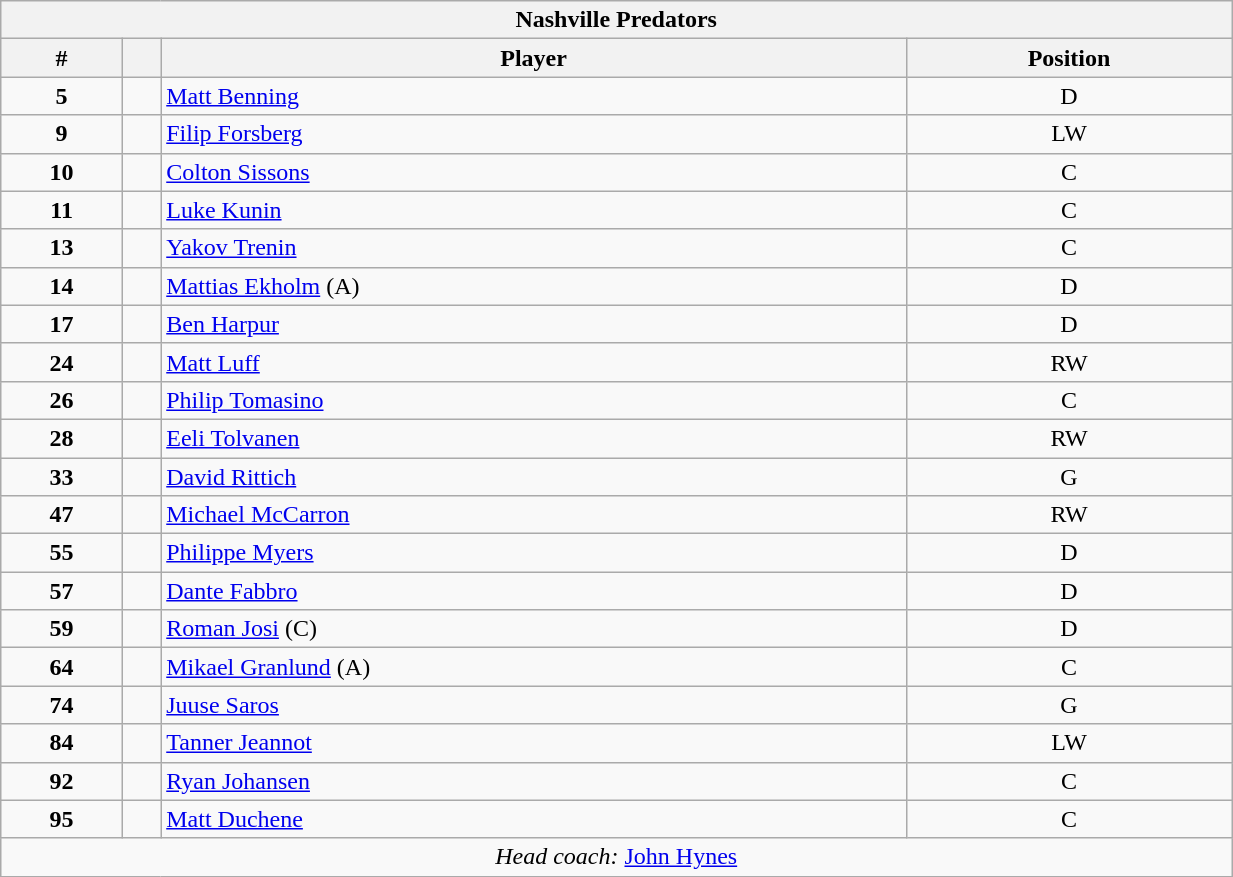<table class="wikitable" style="width:65%; text-align:center;">
<tr>
<th colspan=4>Nashville Predators</th>
</tr>
<tr>
<th>#</th>
<th></th>
<th>Player</th>
<th>Position</th>
</tr>
<tr>
<td><strong>5</strong></td>
<td align=center></td>
<td align=left><a href='#'>Matt Benning</a></td>
<td>D</td>
</tr>
<tr>
<td><strong>9</strong></td>
<td align=center></td>
<td align=left><a href='#'>Filip Forsberg</a></td>
<td>LW</td>
</tr>
<tr>
<td><strong>10</strong></td>
<td align=center></td>
<td align=left><a href='#'>Colton Sissons</a></td>
<td>C</td>
</tr>
<tr>
<td><strong>11</strong></td>
<td align=center></td>
<td align=left><a href='#'>Luke Kunin</a></td>
<td>C</td>
</tr>
<tr>
<td><strong>13</strong></td>
<td align=center></td>
<td align=left><a href='#'>Yakov Trenin</a></td>
<td>C</td>
</tr>
<tr>
<td><strong>14</strong></td>
<td align=center></td>
<td align=left><a href='#'>Mattias Ekholm</a> (A)</td>
<td>D</td>
</tr>
<tr>
<td><strong>17</strong></td>
<td align=center></td>
<td align=left><a href='#'>Ben Harpur</a></td>
<td>D</td>
</tr>
<tr>
<td><strong>24</strong></td>
<td align=center></td>
<td align=left><a href='#'>Matt Luff</a></td>
<td>RW</td>
</tr>
<tr>
<td><strong>26</strong></td>
<td align=center></td>
<td align=left><a href='#'>Philip Tomasino</a></td>
<td>C</td>
</tr>
<tr>
<td><strong>28</strong></td>
<td align=center></td>
<td align=left><a href='#'>Eeli Tolvanen</a></td>
<td>RW</td>
</tr>
<tr>
<td><strong>33</strong></td>
<td align=center></td>
<td align=left><a href='#'>David Rittich</a></td>
<td>G</td>
</tr>
<tr>
<td><strong>47</strong></td>
<td align=center></td>
<td align=left><a href='#'>Michael McCarron</a></td>
<td>RW</td>
</tr>
<tr>
<td><strong>55</strong></td>
<td align=center></td>
<td align=left><a href='#'>Philippe Myers</a></td>
<td>D</td>
</tr>
<tr>
<td><strong>57</strong></td>
<td align=center></td>
<td align=left><a href='#'>Dante Fabbro</a></td>
<td>D</td>
</tr>
<tr>
<td><strong>59</strong></td>
<td align=center></td>
<td align=left><a href='#'>Roman Josi</a> (C)</td>
<td>D</td>
</tr>
<tr>
<td><strong>64</strong></td>
<td align=center></td>
<td align=left><a href='#'>Mikael Granlund</a> (A)</td>
<td>C</td>
</tr>
<tr>
<td><strong>74</strong></td>
<td align=center></td>
<td align=left><a href='#'>Juuse Saros</a></td>
<td>G</td>
</tr>
<tr>
<td><strong>84</strong></td>
<td align=center></td>
<td align=left><a href='#'>Tanner Jeannot</a></td>
<td>LW</td>
</tr>
<tr>
<td><strong>92</strong></td>
<td align=center></td>
<td align=left><a href='#'>Ryan Johansen</a></td>
<td>C</td>
</tr>
<tr>
<td><strong>95</strong></td>
<td align=center></td>
<td align=left><a href='#'>Matt Duchene</a></td>
<td>C</td>
</tr>
<tr>
<td colspan=4><em>Head coach:</em>  <a href='#'>John Hynes</a></td>
</tr>
</table>
